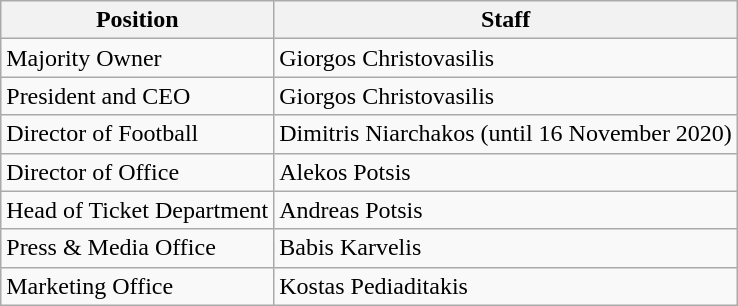<table class="wikitable">
<tr>
<th>Position</th>
<th>Staff</th>
</tr>
<tr>
<td>Majority Owner</td>
<td>Giorgos Christovasilis</td>
</tr>
<tr>
<td>President and CEO</td>
<td>Giorgos Christovasilis</td>
</tr>
<tr>
<td>Director of Football</td>
<td>Dimitris Niarchakos (until 16 November 2020)</td>
</tr>
<tr>
<td>Director of Office</td>
<td>Alekos Potsis</td>
</tr>
<tr>
<td>Head of Ticket Department</td>
<td>Andreas Potsis</td>
</tr>
<tr>
<td>Press & Media Office</td>
<td>Babis Karvelis</td>
</tr>
<tr>
<td>Marketing Office</td>
<td>Kostas Pediaditakis</td>
</tr>
</table>
